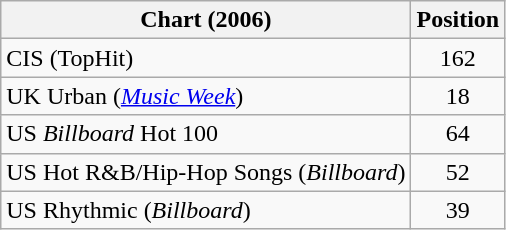<table class="wikitable sortable">
<tr>
<th>Chart (2006)</th>
<th>Position</th>
</tr>
<tr>
<td>CIS (TopHit)</td>
<td style="text-align:center">162</td>
</tr>
<tr>
<td>UK Urban (<em><a href='#'>Music Week</a></em>)</td>
<td align="center">18</td>
</tr>
<tr>
<td>US <em>Billboard</em> Hot 100</td>
<td style="text-align:center">64</td>
</tr>
<tr>
<td>US Hot R&B/Hip-Hop Songs (<em>Billboard</em>)</td>
<td style="text-align:center">52</td>
</tr>
<tr>
<td>US Rhythmic (<em>Billboard</em>)</td>
<td style="text-align:center">39</td>
</tr>
</table>
